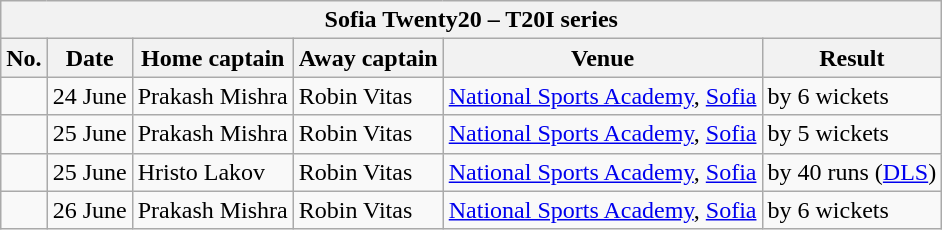<table class="wikitable">
<tr>
<th colspan="6">Sofia Twenty20 – T20I series</th>
</tr>
<tr>
<th>No.</th>
<th>Date</th>
<th>Home captain</th>
<th>Away captain</th>
<th>Venue</th>
<th>Result</th>
</tr>
<tr>
<td></td>
<td>24 June</td>
<td>Prakash Mishra</td>
<td>Robin Vitas</td>
<td><a href='#'>National Sports Academy</a>, <a href='#'>Sofia</a></td>
<td> by 6 wickets</td>
</tr>
<tr>
<td></td>
<td>25 June</td>
<td>Prakash Mishra</td>
<td>Robin Vitas</td>
<td><a href='#'>National Sports Academy</a>, <a href='#'>Sofia</a></td>
<td> by 5 wickets</td>
</tr>
<tr>
<td></td>
<td>25 June</td>
<td>Hristo Lakov</td>
<td>Robin Vitas</td>
<td><a href='#'>National Sports Academy</a>, <a href='#'>Sofia</a></td>
<td> by 40 runs (<a href='#'>DLS</a>)</td>
</tr>
<tr>
<td></td>
<td>26 June</td>
<td>Prakash Mishra</td>
<td>Robin Vitas</td>
<td><a href='#'>National Sports Academy</a>, <a href='#'>Sofia</a></td>
<td> by 6 wickets</td>
</tr>
</table>
